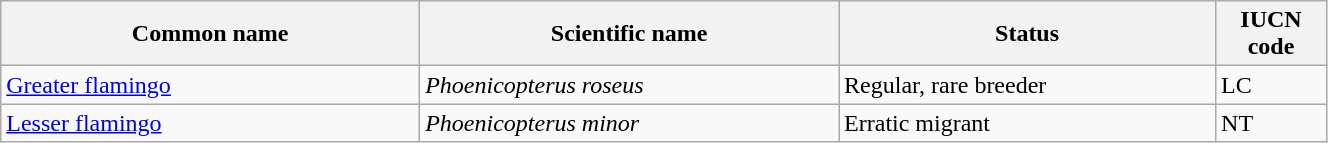<table width=70% class="wikitable sortable">
<tr>
<th width=20%>Common name</th>
<th width=20%>Scientific name</th>
<th width=18%>Status</th>
<th width=5%>IUCN code</th>
</tr>
<tr>
<td><a href='#'>Greater flamingo</a></td>
<td><em>Phoenicopterus roseus</em></td>
<td>Regular, rare breeder</td>
<td>LC</td>
</tr>
<tr>
<td><a href='#'>Lesser flamingo</a></td>
<td><em>Phoenicopterus minor</em></td>
<td>Erratic migrant</td>
<td>NT</td>
</tr>
</table>
